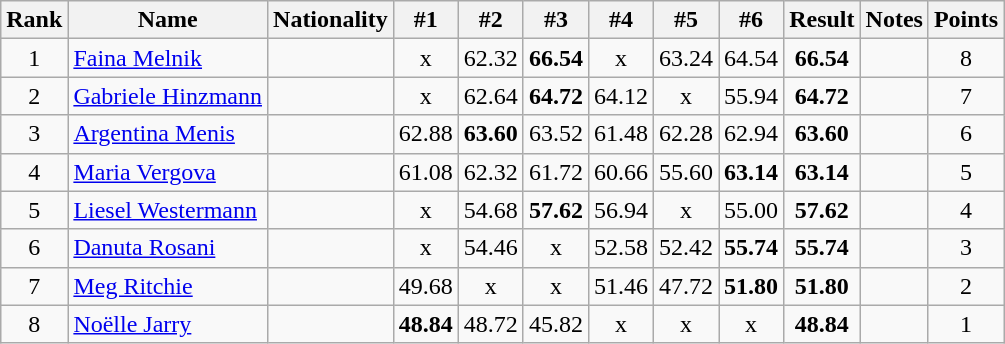<table class="wikitable sortable" style="text-align:center">
<tr>
<th>Rank</th>
<th>Name</th>
<th>Nationality</th>
<th>#1</th>
<th>#2</th>
<th>#3</th>
<th>#4</th>
<th>#5</th>
<th>#6</th>
<th>Result</th>
<th>Notes</th>
<th>Points</th>
</tr>
<tr>
<td>1</td>
<td align=left><a href='#'>Faina Melnik</a></td>
<td align=left></td>
<td>x</td>
<td>62.32</td>
<td><strong>66.54</strong></td>
<td>x</td>
<td>63.24</td>
<td>64.54</td>
<td><strong>66.54</strong></td>
<td></td>
<td>8</td>
</tr>
<tr>
<td>2</td>
<td align=left><a href='#'>Gabriele Hinzmann</a></td>
<td align=left></td>
<td>x</td>
<td>62.64</td>
<td><strong>64.72</strong></td>
<td>64.12</td>
<td>x</td>
<td>55.94</td>
<td><strong>64.72</strong></td>
<td></td>
<td>7</td>
</tr>
<tr>
<td>3</td>
<td align=left><a href='#'>Argentina Menis</a></td>
<td align=left></td>
<td>62.88</td>
<td><strong>63.60</strong></td>
<td>63.52</td>
<td>61.48</td>
<td>62.28</td>
<td>62.94</td>
<td><strong>63.60</strong></td>
<td></td>
<td>6</td>
</tr>
<tr>
<td>4</td>
<td align=left><a href='#'>Maria Vergova</a></td>
<td align=left></td>
<td>61.08</td>
<td>62.32</td>
<td>61.72</td>
<td>60.66</td>
<td>55.60</td>
<td><strong>63.14</strong></td>
<td><strong>63.14</strong></td>
<td></td>
<td>5</td>
</tr>
<tr>
<td>5</td>
<td align=left><a href='#'>Liesel Westermann</a></td>
<td align=left></td>
<td>x</td>
<td>54.68</td>
<td><strong>57.62</strong></td>
<td>56.94</td>
<td>x</td>
<td>55.00</td>
<td><strong>57.62</strong></td>
<td></td>
<td>4</td>
</tr>
<tr>
<td>6</td>
<td align=left><a href='#'>Danuta Rosani</a></td>
<td align=left></td>
<td>x</td>
<td>54.46</td>
<td>x</td>
<td>52.58</td>
<td>52.42</td>
<td><strong>55.74</strong></td>
<td><strong>55.74</strong></td>
<td></td>
<td>3</td>
</tr>
<tr>
<td>7</td>
<td align=left><a href='#'>Meg Ritchie</a></td>
<td align=left></td>
<td>49.68</td>
<td>x</td>
<td>x</td>
<td>51.46</td>
<td>47.72</td>
<td><strong>51.80</strong></td>
<td><strong>51.80</strong></td>
<td></td>
<td>2</td>
</tr>
<tr>
<td>8</td>
<td align=left><a href='#'>Noëlle Jarry</a></td>
<td align=left></td>
<td><strong>48.84</strong></td>
<td>48.72</td>
<td>45.82</td>
<td>x</td>
<td>x</td>
<td>x</td>
<td><strong>48.84</strong></td>
<td></td>
<td>1</td>
</tr>
</table>
